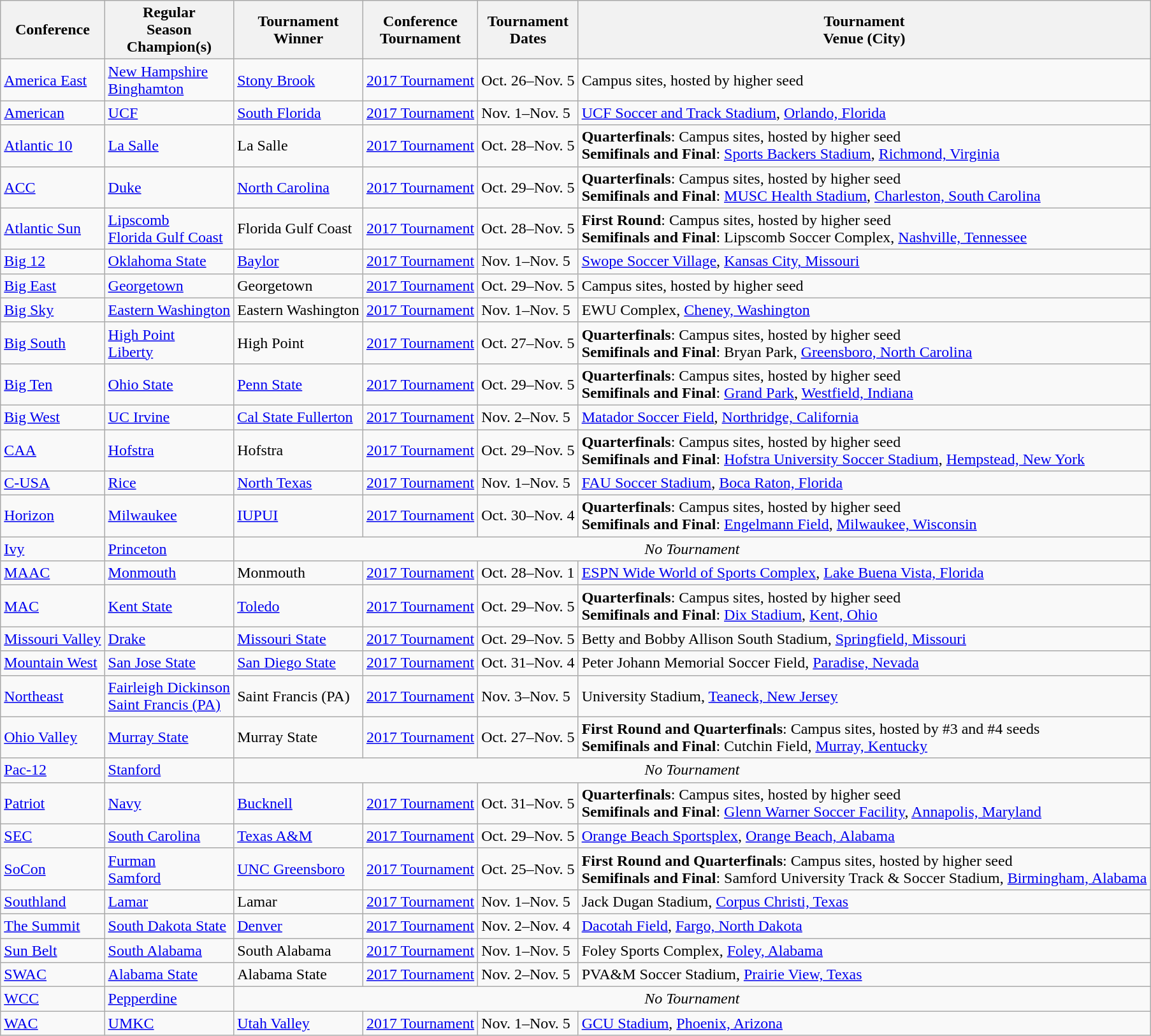<table class="wikitable">
<tr>
<th>Conference</th>
<th>Regular <br> Season <br> Champion(s)</th>
<th>Tournament <br> Winner</th>
<th>Conference <br> Tournament</th>
<th>Tournament<br>Dates</th>
<th>Tournament <br> Venue (City)</th>
</tr>
<tr>
<td><a href='#'>America East</a></td>
<td><a href='#'>New Hampshire</a><br><a href='#'>Binghamton</a></td>
<td><a href='#'>Stony Brook</a></td>
<td><a href='#'>2017 Tournament</a></td>
<td>Oct. 26–Nov. 5</td>
<td>Campus sites, hosted by higher seed</td>
</tr>
<tr>
<td><a href='#'>American</a></td>
<td><a href='#'>UCF</a></td>
<td><a href='#'>South Florida</a></td>
<td><a href='#'>2017 Tournament</a></td>
<td>Nov. 1–Nov. 5</td>
<td><a href='#'>UCF Soccer and Track Stadium</a>, <a href='#'>Orlando, Florida</a></td>
</tr>
<tr>
<td><a href='#'>Atlantic 10</a></td>
<td><a href='#'>La Salle</a></td>
<td>La Salle</td>
<td><a href='#'>2017 Tournament</a></td>
<td>Oct. 28–Nov. 5</td>
<td><strong>Quarterfinals</strong>: Campus sites, hosted by higher seed<br><strong>Semifinals and Final</strong>: <a href='#'>Sports Backers Stadium</a>, <a href='#'>Richmond, Virginia</a></td>
</tr>
<tr>
<td><a href='#'>ACC</a></td>
<td><a href='#'>Duke</a></td>
<td><a href='#'>North Carolina</a></td>
<td><a href='#'>2017 Tournament</a></td>
<td>Oct. 29–Nov. 5</td>
<td><strong>Quarterfinals</strong>: Campus sites, hosted by higher seed<br><strong>Semifinals and Final</strong>: <a href='#'>MUSC Health Stadium</a>, <a href='#'>Charleston, South Carolina</a></td>
</tr>
<tr>
<td><a href='#'>Atlantic Sun</a></td>
<td><a href='#'>Lipscomb</a><br><a href='#'>Florida Gulf Coast</a></td>
<td>Florida Gulf Coast</td>
<td><a href='#'>2017 Tournament</a></td>
<td>Oct. 28–Nov. 5</td>
<td><strong>First Round</strong>: Campus sites, hosted by higher seed<br><strong>Semifinals and Final</strong>: Lipscomb Soccer Complex, <a href='#'>Nashville, Tennessee</a></td>
</tr>
<tr>
<td><a href='#'>Big 12</a></td>
<td><a href='#'>Oklahoma State</a></td>
<td><a href='#'>Baylor</a></td>
<td><a href='#'>2017 Tournament</a></td>
<td>Nov. 1–Nov. 5</td>
<td><a href='#'>Swope Soccer Village</a>, <a href='#'>Kansas City, Missouri</a></td>
</tr>
<tr>
<td><a href='#'>Big East</a></td>
<td><a href='#'>Georgetown</a></td>
<td>Georgetown</td>
<td><a href='#'>2017 Tournament</a></td>
<td>Oct. 29–Nov. 5</td>
<td>Campus sites, hosted by higher seed</td>
</tr>
<tr>
<td><a href='#'>Big Sky</a></td>
<td><a href='#'>Eastern Washington</a></td>
<td>Eastern Washington</td>
<td><a href='#'>2017 Tournament</a></td>
<td>Nov. 1–Nov. 5</td>
<td>EWU Complex, <a href='#'>Cheney, Washington</a></td>
</tr>
<tr>
<td><a href='#'>Big South</a></td>
<td><a href='#'>High Point</a><br><a href='#'>Liberty</a></td>
<td>High Point</td>
<td><a href='#'>2017 Tournament</a></td>
<td>Oct. 27–Nov. 5</td>
<td><strong>Quarterfinals</strong>: Campus sites, hosted by higher seed<br><strong>Semifinals and Final</strong>: Bryan Park, <a href='#'>Greensboro, North Carolina</a></td>
</tr>
<tr>
<td><a href='#'>Big Ten</a></td>
<td><a href='#'>Ohio State</a></td>
<td><a href='#'>Penn State</a></td>
<td><a href='#'>2017 Tournament</a></td>
<td>Oct. 29–Nov. 5</td>
<td><strong>Quarterfinals</strong>: Campus sites, hosted by higher seed<br><strong>Semifinals and Final</strong>: <a href='#'>Grand Park</a>, <a href='#'>Westfield, Indiana</a></td>
</tr>
<tr>
<td><a href='#'>Big West</a></td>
<td><a href='#'>UC Irvine</a></td>
<td><a href='#'>Cal State Fullerton</a></td>
<td><a href='#'>2017 Tournament</a></td>
<td>Nov. 2–Nov. 5</td>
<td><a href='#'>Matador Soccer Field</a>, <a href='#'>Northridge, California</a></td>
</tr>
<tr>
<td><a href='#'>CAA</a></td>
<td><a href='#'>Hofstra</a></td>
<td>Hofstra</td>
<td><a href='#'>2017 Tournament</a></td>
<td>Oct. 29–Nov. 5</td>
<td><strong>Quarterfinals</strong>: Campus sites, hosted by higher seed<br><strong>Semifinals and Final</strong>: <a href='#'>Hofstra University Soccer Stadium</a>, <a href='#'>Hempstead, New York</a></td>
</tr>
<tr>
<td><a href='#'>C-USA</a></td>
<td><a href='#'>Rice</a></td>
<td><a href='#'>North Texas</a></td>
<td><a href='#'>2017 Tournament</a></td>
<td>Nov. 1–Nov. 5</td>
<td><a href='#'>FAU Soccer Stadium</a>, <a href='#'>Boca Raton, Florida</a></td>
</tr>
<tr>
<td><a href='#'>Horizon</a></td>
<td><a href='#'>Milwaukee</a></td>
<td><a href='#'>IUPUI</a></td>
<td><a href='#'>2017 Tournament</a></td>
<td>Oct. 30–Nov. 4</td>
<td><strong>Quarterfinals</strong>: Campus sites, hosted by higher seed<br><strong>Semifinals and Final</strong>: <a href='#'>Engelmann Field</a>, <a href='#'>Milwaukee, Wisconsin</a></td>
</tr>
<tr>
<td><a href='#'>Ivy</a></td>
<td><a href='#'>Princeton</a></td>
<td colspan="4" align=center><em>No Tournament</em></td>
</tr>
<tr>
<td><a href='#'>MAAC</a></td>
<td><a href='#'>Monmouth</a></td>
<td>Monmouth</td>
<td><a href='#'>2017 Tournament</a></td>
<td>Oct. 28–Nov. 1</td>
<td><a href='#'>ESPN Wide World of Sports Complex</a>, <a href='#'>Lake Buena Vista, Florida</a></td>
</tr>
<tr>
<td><a href='#'>MAC</a></td>
<td><a href='#'>Kent State</a></td>
<td><a href='#'>Toledo</a></td>
<td><a href='#'>2017 Tournament</a></td>
<td>Oct. 29–Nov. 5</td>
<td><strong>Quarterfinals</strong>: Campus sites, hosted by higher seed<br><strong>Semifinals and Final</strong>: <a href='#'>Dix Stadium</a>, <a href='#'>Kent, Ohio</a></td>
</tr>
<tr>
<td><a href='#'>Missouri Valley</a></td>
<td><a href='#'>Drake</a></td>
<td><a href='#'>Missouri State</a></td>
<td><a href='#'>2017 Tournament</a></td>
<td>Oct. 29–Nov. 5</td>
<td>Betty and Bobby Allison South Stadium, <a href='#'>Springfield, Missouri</a></td>
</tr>
<tr>
<td><a href='#'>Mountain West</a></td>
<td><a href='#'>San Jose State</a></td>
<td><a href='#'>San Diego State</a></td>
<td><a href='#'>2017 Tournament</a></td>
<td>Oct. 31–Nov. 4</td>
<td>Peter Johann Memorial Soccer Field, <a href='#'>Paradise, Nevada</a></td>
</tr>
<tr>
<td><a href='#'>Northeast</a></td>
<td><a href='#'>Fairleigh Dickinson</a><br><a href='#'>Saint Francis (PA)</a></td>
<td>Saint Francis (PA)</td>
<td><a href='#'>2017 Tournament</a></td>
<td>Nov. 3–Nov. 5</td>
<td>University Stadium, <a href='#'>Teaneck, New Jersey</a></td>
</tr>
<tr>
<td><a href='#'>Ohio Valley</a></td>
<td><a href='#'>Murray State</a></td>
<td>Murray State</td>
<td><a href='#'>2017 Tournament</a></td>
<td>Oct. 27–Nov. 5</td>
<td><strong>First Round and Quarterfinals</strong>: Campus sites, hosted by #3 and #4 seeds<br><strong>Semifinals and Final</strong>: Cutchin Field, <a href='#'>Murray, Kentucky</a></td>
</tr>
<tr>
<td><a href='#'>Pac-12</a></td>
<td><a href='#'>Stanford</a></td>
<td colspan="4" align=center><em>No Tournament</em></td>
</tr>
<tr>
<td><a href='#'>Patriot</a></td>
<td><a href='#'>Navy</a></td>
<td><a href='#'>Bucknell</a></td>
<td><a href='#'>2017 Tournament</a></td>
<td>Oct. 31–Nov. 5</td>
<td><strong>Quarterfinals</strong>: Campus sites, hosted by higher seed<br><strong>Semifinals and Final</strong>: <a href='#'>Glenn Warner Soccer Facility</a>, <a href='#'>Annapolis, Maryland</a></td>
</tr>
<tr>
<td><a href='#'>SEC</a></td>
<td><a href='#'>South Carolina</a></td>
<td><a href='#'>Texas A&M</a></td>
<td><a href='#'>2017 Tournament</a></td>
<td>Oct. 29–Nov. 5</td>
<td><a href='#'>Orange Beach Sportsplex</a>, <a href='#'>Orange Beach, Alabama</a></td>
</tr>
<tr>
<td><a href='#'>SoCon</a></td>
<td><a href='#'>Furman</a><br><a href='#'>Samford</a></td>
<td><a href='#'>UNC Greensboro</a></td>
<td><a href='#'>2017 Tournament</a></td>
<td>Oct. 25–Nov. 5</td>
<td><strong>First Round and Quarterfinals</strong>: Campus sites, hosted by higher seed<br><strong>Semifinals and Final</strong>: Samford University Track & Soccer Stadium, <a href='#'>Birmingham, Alabama</a></td>
</tr>
<tr>
<td><a href='#'>Southland</a></td>
<td><a href='#'>Lamar</a></td>
<td>Lamar</td>
<td><a href='#'>2017 Tournament</a></td>
<td>Nov. 1–Nov. 5</td>
<td>Jack Dugan Stadium, <a href='#'>Corpus Christi, Texas</a></td>
</tr>
<tr>
<td><a href='#'>The Summit</a></td>
<td><a href='#'>South Dakota State</a></td>
<td><a href='#'>Denver</a></td>
<td><a href='#'>2017 Tournament</a></td>
<td>Nov. 2–Nov. 4</td>
<td><a href='#'>Dacotah Field</a>, <a href='#'>Fargo, North Dakota</a></td>
</tr>
<tr>
<td><a href='#'>Sun Belt</a></td>
<td><a href='#'>South Alabama</a></td>
<td>South Alabama</td>
<td><a href='#'>2017 Tournament</a></td>
<td>Nov. 1–Nov. 5</td>
<td>Foley Sports Complex, <a href='#'>Foley, Alabama</a></td>
</tr>
<tr>
<td><a href='#'>SWAC</a></td>
<td><a href='#'>Alabama State</a></td>
<td>Alabama State</td>
<td><a href='#'>2017 Tournament</a></td>
<td>Nov. 2–Nov. 5</td>
<td>PVA&M Soccer Stadium, <a href='#'>Prairie View, Texas</a></td>
</tr>
<tr>
<td><a href='#'>WCC</a></td>
<td><a href='#'>Pepperdine</a></td>
<td colspan="4" align=center><em>No Tournament</em></td>
</tr>
<tr>
<td><a href='#'>WAC</a></td>
<td><a href='#'>UMKC</a></td>
<td><a href='#'>Utah Valley</a></td>
<td><a href='#'>2017 Tournament</a></td>
<td>Nov. 1–Nov. 5</td>
<td><a href='#'>GCU Stadium</a>, <a href='#'>Phoenix, Arizona</a></td>
</tr>
</table>
